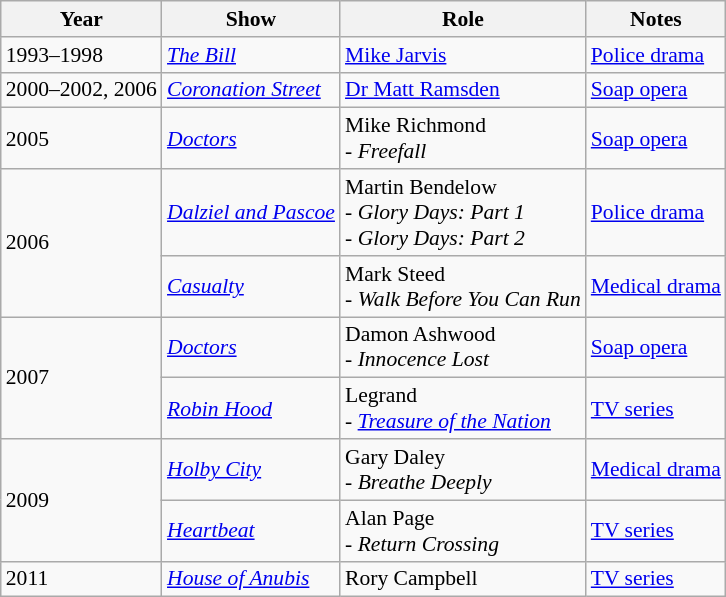<table class="wikitable" style="font-size: 90%;">
<tr>
<th>Year</th>
<th>Show</th>
<th>Role</th>
<th>Notes</th>
</tr>
<tr>
<td rowspan="1">1993–1998</td>
<td><em><a href='#'>The Bill</a></em></td>
<td><a href='#'>Mike Jarvis</a></td>
<td><a href='#'>Police drama</a></td>
</tr>
<tr>
<td rowspan="1">2000–2002, 2006</td>
<td><em><a href='#'>Coronation Street</a></em></td>
<td><a href='#'>Dr Matt Ramsden</a></td>
<td><a href='#'>Soap opera</a></td>
</tr>
<tr>
<td rowspan="1">2005</td>
<td><em><a href='#'>Doctors</a></em></td>
<td>Mike Richmond<br>- <em>Freefall</em></td>
<td><a href='#'>Soap opera</a></td>
</tr>
<tr>
<td rowspan="2">2006</td>
<td><em><a href='#'>Dalziel and Pascoe</a></em></td>
<td>Martin Bendelow<br>- <em>Glory Days: Part 1</em> <br>- <em>Glory Days: Part 2</em></td>
<td><a href='#'>Police drama</a></td>
</tr>
<tr>
<td><em><a href='#'>Casualty</a></em></td>
<td>Mark Steed<br>- <em>Walk Before You Can Run</em></td>
<td><a href='#'>Medical drama</a></td>
</tr>
<tr>
<td rowspan="2">2007</td>
<td><em><a href='#'>Doctors</a></em></td>
<td>Damon Ashwood<br>- <em>Innocence Lost</em></td>
<td><a href='#'>Soap opera</a></td>
</tr>
<tr>
<td><em><a href='#'>Robin Hood</a></em></td>
<td>Legrand<br>- <em><a href='#'>Treasure of the Nation</a></em></td>
<td><a href='#'>TV series</a></td>
</tr>
<tr>
<td rowspan="2">2009</td>
<td><em><a href='#'>Holby City</a></em></td>
<td>Gary Daley<br>- <em>Breathe Deeply</em></td>
<td><a href='#'>Medical drama</a></td>
</tr>
<tr>
<td><em><a href='#'>Heartbeat</a></em></td>
<td>Alan Page<br>- <em>Return Crossing</em></td>
<td><a href='#'>TV series</a></td>
</tr>
<tr>
<td rowspan="2">2011</td>
<td><em><a href='#'>House of Anubis</a></em></td>
<td>Rory Campbell</td>
<td><a href='#'>TV series</a></td>
</tr>
</table>
